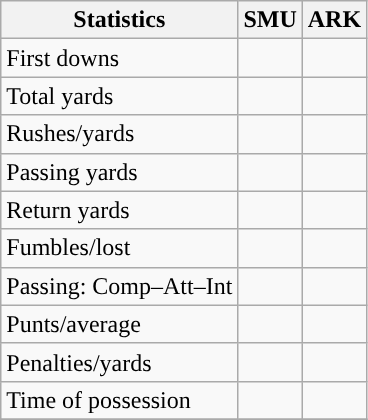<table class="wikitable" style="float: left;">
<tr>
<th>Statistics</th>
<th>SMU</th>
<th>ARK</th>
</tr>
<tr>
<td>First downs</td>
<td></td>
<td></td>
</tr>
<tr>
<td>Total yards</td>
<td></td>
<td></td>
</tr>
<tr>
<td>Rushes/yards</td>
<td></td>
<td></td>
</tr>
<tr>
<td>Passing yards</td>
<td></td>
<td></td>
</tr>
<tr>
<td>Return yards</td>
<td></td>
<td></td>
</tr>
<tr>
<td>Fumbles/lost</td>
<td></td>
<td></td>
</tr>
<tr>
<td>Passing: Comp–Att–Int</td>
<td></td>
<td></td>
</tr>
<tr>
<td>Punts/average</td>
<td></td>
<td></td>
</tr>
<tr>
<td>Penalties/yards</td>
<td></td>
<td></td>
</tr>
<tr>
<td>Time of possession</td>
<td></td>
<td></td>
</tr>
<tr>
</tr>
</table>
